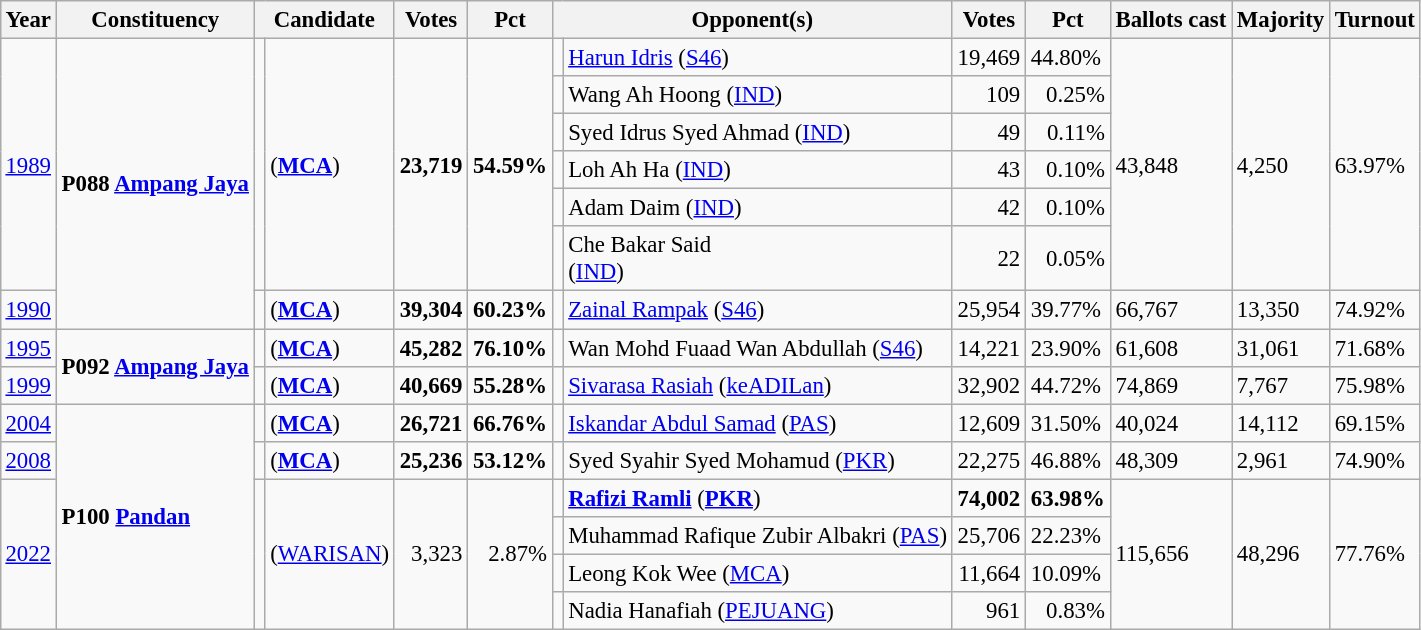<table class="wikitable" style="margin:0.5em ; font-size:95%">
<tr>
<th>Year</th>
<th>Constituency</th>
<th colspan=2>Candidate</th>
<th>Votes</th>
<th>Pct</th>
<th colspan=2>Opponent(s)</th>
<th>Votes</th>
<th>Pct</th>
<th>Ballots cast</th>
<th>Majority</th>
<th>Turnout</th>
</tr>
<tr>
<td rowspan=6><a href='#'>1989</a></td>
<td rowspan=7><strong>P088 <a href='#'>Ampang Jaya</a></strong></td>
<td rowspan=6 ></td>
<td rowspan=6> (<a href='#'><strong>MCA</strong></a>)</td>
<td rowspan=6 align="right"><strong>23,719</strong></td>
<td rowspan=6><strong>54.59%</strong></td>
<td></td>
<td><a href='#'>Harun Idris</a> (<a href='#'>S46</a>)</td>
<td align="right">19,469</td>
<td>44.80%</td>
<td rowspan=6>43,848</td>
<td rowspan=6>4,250</td>
<td rowspan=6>63.97%</td>
</tr>
<tr>
<td></td>
<td>Wang Ah Hoong (<a href='#'>IND</a>)</td>
<td align="right">109</td>
<td align=right>0.25%</td>
</tr>
<tr>
<td></td>
<td>Syed Idrus Syed Ahmad (<a href='#'>IND</a>)</td>
<td align="right">49</td>
<td align=right>0.11%</td>
</tr>
<tr>
<td></td>
<td>Loh Ah Ha (<a href='#'>IND</a>)</td>
<td align="right">43</td>
<td align=right>0.10%</td>
</tr>
<tr>
<td></td>
<td>Adam Daim (<a href='#'>IND</a>)</td>
<td align="right">42</td>
<td align=right>0.10%</td>
</tr>
<tr>
<td></td>
<td>Che Bakar Said <br>(<a href='#'>IND</a>)</td>
<td align="right">22</td>
<td align=right>0.05%</td>
</tr>
<tr>
<td><a href='#'>1990</a></td>
<td></td>
<td> (<a href='#'><strong>MCA</strong></a>)</td>
<td align="right"><strong>39,304</strong></td>
<td><strong>60.23%</strong></td>
<td></td>
<td><a href='#'>Zainal Rampak</a> (<a href='#'>S46</a>)</td>
<td align="right">25,954</td>
<td>39.77%</td>
<td>66,767</td>
<td>13,350</td>
<td>74.92%</td>
</tr>
<tr>
<td><a href='#'>1995</a></td>
<td rowspan=2><strong>P092 <a href='#'>Ampang Jaya</a></strong></td>
<td></td>
<td> (<a href='#'><strong>MCA</strong></a>)</td>
<td align="right"><strong>45,282</strong></td>
<td><strong>76.10%</strong></td>
<td></td>
<td>Wan Mohd Fuaad Wan Abdullah (<a href='#'>S46</a>)</td>
<td align="right">14,221</td>
<td>23.90%</td>
<td>61,608</td>
<td>31,061</td>
<td>71.68%</td>
</tr>
<tr>
<td><a href='#'>1999</a></td>
<td></td>
<td> (<a href='#'><strong>MCA</strong></a>)</td>
<td align="right"><strong>40,669</strong></td>
<td><strong>55.28%</strong></td>
<td></td>
<td><a href='#'>Sivarasa Rasiah</a> (<a href='#'>keADILan</a>)</td>
<td align="right">32,902</td>
<td>44.72%</td>
<td>74,869</td>
<td>7,767</td>
<td>75.98%</td>
</tr>
<tr>
<td><a href='#'>2004</a></td>
<td rowspan=6><strong>P100 <a href='#'>Pandan</a></strong></td>
<td></td>
<td> (<a href='#'><strong>MCA</strong></a>)</td>
<td align="right"><strong>26,721</strong></td>
<td><strong>66.76%</strong></td>
<td></td>
<td><a href='#'>Iskandar Abdul Samad</a> (<a href='#'>PAS</a>)</td>
<td align="right">12,609</td>
<td>31.50%</td>
<td>40,024</td>
<td>14,112</td>
<td>69.15%</td>
</tr>
<tr>
<td><a href='#'>2008</a></td>
<td></td>
<td> (<a href='#'><strong>MCA</strong></a>)</td>
<td align="right"><strong>25,236</strong></td>
<td><strong>53.12%</strong></td>
<td></td>
<td>Syed Syahir Syed Mohamud (<a href='#'>PKR</a>)</td>
<td align="right">22,275</td>
<td>46.88%</td>
<td>48,309</td>
<td>2,961</td>
<td>74.90%</td>
</tr>
<tr>
<td rowspan=4><a href='#'>2022</a></td>
<td rowspan=4 ></td>
<td rowspan=4> (<a href='#'>WARISAN</a>)</td>
<td rowspan=4 align="right">3,323</td>
<td rowspan=4 align="right">2.87%</td>
<td></td>
<td><strong><a href='#'>Rafizi Ramli</a></strong> (<a href='#'><strong>PKR</strong></a>)</td>
<td align=right><strong>74,002</strong></td>
<td><strong>63.98%</strong></td>
<td rowspan="4">115,656</td>
<td rowspan="4">48,296</td>
<td rowspan="4">77.76%</td>
</tr>
<tr>
<td bgcolor=></td>
<td>Muhammad Rafique Zubir Albakri (<a href='#'>PAS</a>)</td>
<td align=tight>25,706</td>
<td>22.23%</td>
</tr>
<tr>
<td></td>
<td>Leong Kok Wee (<a href='#'>MCA</a>)</td>
<td align=right>11,664</td>
<td>10.09%</td>
</tr>
<tr>
<td bgcolor=></td>
<td>Nadia Hanafiah (<a href='#'>PEJUANG</a>)</td>
<td align="right">961</td>
<td align="right">0.83%</td>
</tr>
</table>
